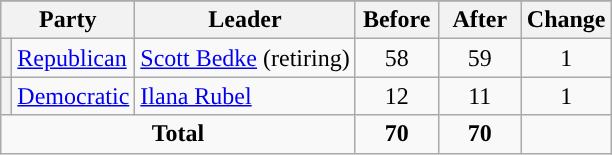<table class="wikitable" style="text-align:center;">
<tr>
</tr>
<tr>
<th colspan=2>Party</th>
<th>Leader</th>
<th style="width:3em">Before</th>
<th style="width:3em">After</th>
<th style="width:3em">Change</th>
</tr>
<tr>
<th style="background-color:"></th>
<td style="text-align:left;"><a href='#'>Republican</a></td>
<td style="text-align:left;"><a href='#'>Scott Bedke</a> (retiring)</td>
<td>58</td>
<td>59</td>
<td>1</td>
</tr>
<tr>
<th style="background-color:"></th>
<td style="text-align:left;"><a href='#'>Democratic</a></td>
<td style="text-align:left;"><a href='#'>Ilana Rubel</a></td>
<td>12</td>
<td>11</td>
<td>1</td>
</tr>
<tr>
<td colspan=3><strong>Total</strong></td>
<td><strong>70</strong></td>
<td><strong>70</strong></td>
<td></td>
</tr>
</table>
